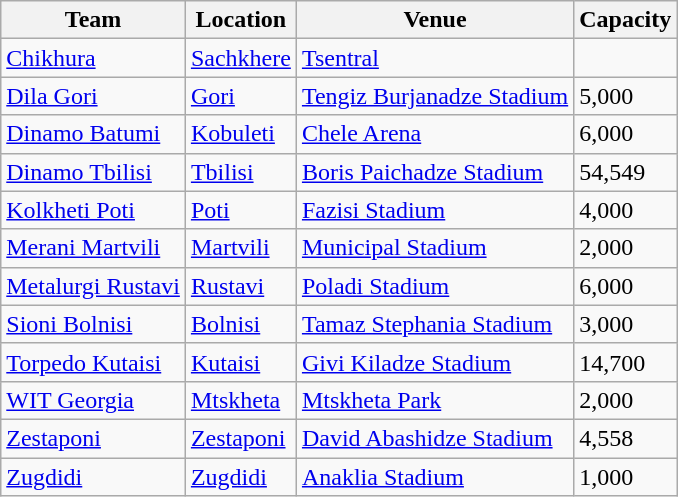<table class="wikitable sortable" border="1">
<tr>
<th>Team</th>
<th>Location</th>
<th>Venue</th>
<th>Capacity</th>
</tr>
<tr>
<td><a href='#'>Chikhura</a></td>
<td><a href='#'>Sachkhere</a></td>
<td><a href='#'>Tsentral</a></td>
<td></td>
</tr>
<tr>
<td><a href='#'>Dila Gori</a></td>
<td><a href='#'>Gori</a></td>
<td><a href='#'>Tengiz Burjanadze Stadium</a></td>
<td>5,000</td>
</tr>
<tr>
<td><a href='#'>Dinamo Batumi</a></td>
<td><a href='#'>Kobuleti</a></td>
<td><a href='#'>Chele Arena</a></td>
<td>6,000</td>
</tr>
<tr>
<td><a href='#'>Dinamo Tbilisi</a></td>
<td><a href='#'>Tbilisi</a></td>
<td><a href='#'>Boris Paichadze Stadium</a></td>
<td>54,549</td>
</tr>
<tr>
<td><a href='#'>Kolkheti Poti</a></td>
<td><a href='#'>Poti</a></td>
<td><a href='#'>Fazisi Stadium</a></td>
<td>4,000</td>
</tr>
<tr>
<td><a href='#'>Merani Martvili</a></td>
<td><a href='#'>Martvili</a></td>
<td><a href='#'>Municipal Stadium</a></td>
<td>2,000</td>
</tr>
<tr>
<td><a href='#'>Metalurgi Rustavi</a></td>
<td><a href='#'>Rustavi</a></td>
<td><a href='#'>Poladi Stadium</a></td>
<td>6,000</td>
</tr>
<tr>
<td><a href='#'>Sioni Bolnisi</a></td>
<td><a href='#'>Bolnisi</a></td>
<td><a href='#'>Tamaz Stephania Stadium</a></td>
<td>3,000</td>
</tr>
<tr>
<td><a href='#'>Torpedo Kutaisi</a></td>
<td><a href='#'>Kutaisi</a></td>
<td><a href='#'>Givi Kiladze Stadium</a></td>
<td>14,700</td>
</tr>
<tr>
<td><a href='#'>WIT Georgia</a></td>
<td><a href='#'>Mtskheta</a></td>
<td><a href='#'>Mtskheta Park</a></td>
<td>2,000</td>
</tr>
<tr>
<td><a href='#'>Zestaponi</a></td>
<td><a href='#'>Zestaponi</a></td>
<td><a href='#'>David Abashidze Stadium</a></td>
<td>4,558</td>
</tr>
<tr>
<td><a href='#'>Zugdidi</a></td>
<td><a href='#'>Zugdidi</a></td>
<td><a href='#'>Anaklia Stadium</a></td>
<td>1,000</td>
</tr>
</table>
